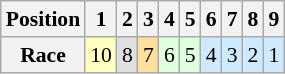<table class="wikitable" style="font-size: 90%;">
<tr>
<th>Position</th>
<th>1</th>
<th>2</th>
<th>3</th>
<th>4</th>
<th>5</th>
<th>6</th>
<th>7</th>
<th>8</th>
<th>9</th>
</tr>
<tr>
<th>Race</th>
<td style="background:#FFFFBF;">10</td>
<td style="background:#DFDFDF;">8</td>
<td style="background:#FFDF9F;">7</td>
<td style="background:#DFFFDF;">6</td>
<td style="background:#DFFFDF;">5</td>
<td style="background:#CFEAFF;">4</td>
<td style="background:#CFEAFF;">3</td>
<td style="background:#CFEAFF;">2</td>
<td style="background:#CFEAFF;">1</td>
</tr>
</table>
